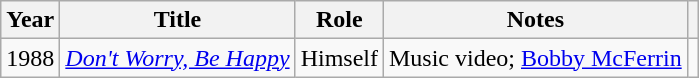<table class="wikitable plainrowheaders sortable">
<tr>
<th scope="col">Year</th>
<th scope="col">Title</th>
<th scope="col">Role</th>
<th scope="col" class="unsortable">Notes</th>
<th scope="col" class="unsortable"></th>
</tr>
<tr>
<td>1988</td>
<td><em><a href='#'>Don't Worry, Be Happy</a></em></td>
<td>Himself</td>
<td>Music video; <a href='#'>Bobby McFerrin</a></td>
</tr>
</table>
